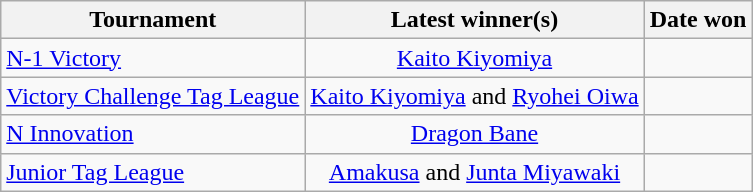<table class="wikitable" style="text-align: center;">
<tr>
<th>Tournament</th>
<th>Latest winner(s)</th>
<th>Date won</th>
</tr>
<tr>
<td align=left><a href='#'>N-1 Victory</a></td>
<td><a href='#'>Kaito Kiyomiya</a></td>
<td></td>
</tr>
<tr>
<td align=left><a href='#'>Victory Challenge Tag League</a></td>
<td><a href='#'>Kaito Kiyomiya</a> and <a href='#'>Ryohei Oiwa</a></td>
<td></td>
</tr>
<tr>
<td align=left><a href='#'>N Innovation</a></td>
<td><a href='#'>Dragon Bane</a></td>
<td></td>
</tr>
<tr>
<td align=left><a href='#'>Junior Tag League</a></td>
<td><a href='#'>Amakusa</a> and <a href='#'>Junta Miyawaki</a></td>
<td></td>
</tr>
</table>
